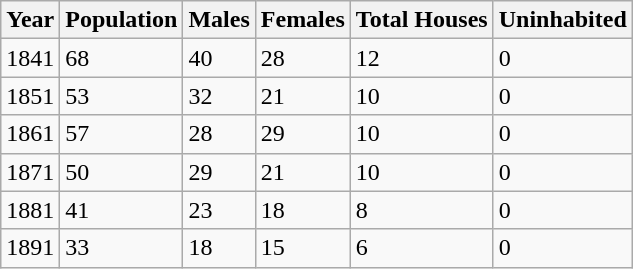<table class="wikitable">
<tr>
<th>Year</th>
<th>Population</th>
<th>Males</th>
<th>Females</th>
<th>Total Houses</th>
<th>Uninhabited</th>
</tr>
<tr>
<td>1841</td>
<td>68</td>
<td>40</td>
<td>28</td>
<td>12</td>
<td>0</td>
</tr>
<tr>
<td>1851</td>
<td>53</td>
<td>32</td>
<td>21</td>
<td>10</td>
<td>0</td>
</tr>
<tr>
<td>1861</td>
<td>57</td>
<td>28</td>
<td>29</td>
<td>10</td>
<td>0</td>
</tr>
<tr>
<td>1871</td>
<td>50</td>
<td>29</td>
<td>21</td>
<td>10</td>
<td>0</td>
</tr>
<tr>
<td>1881</td>
<td>41</td>
<td>23</td>
<td>18</td>
<td>8</td>
<td>0</td>
</tr>
<tr>
<td>1891</td>
<td>33</td>
<td>18</td>
<td>15</td>
<td>6</td>
<td>0</td>
</tr>
</table>
